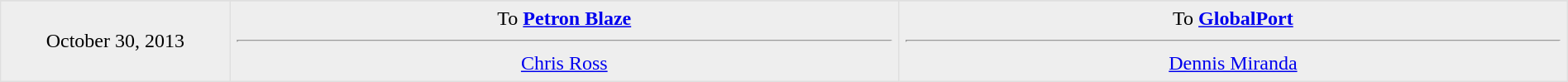<table border=1 style="border-collapse:collapse; text-align: center; width: 100%" bordercolor="#DFDFDF"  cellpadding="5">
<tr>
</tr>
<tr bgcolor="eeeeee">
<td style="width:12%">October 30, 2013</td>
<td style="width:35%" valign="top">To <strong><a href='#'>Petron Blaze</a></strong><hr><a href='#'>Chris Ross</a></td>
<td style="width:35%" valign="top">To <strong><a href='#'>GlobalPort</a></strong><hr><a href='#'>Dennis Miranda</a></td>
</tr>
</table>
